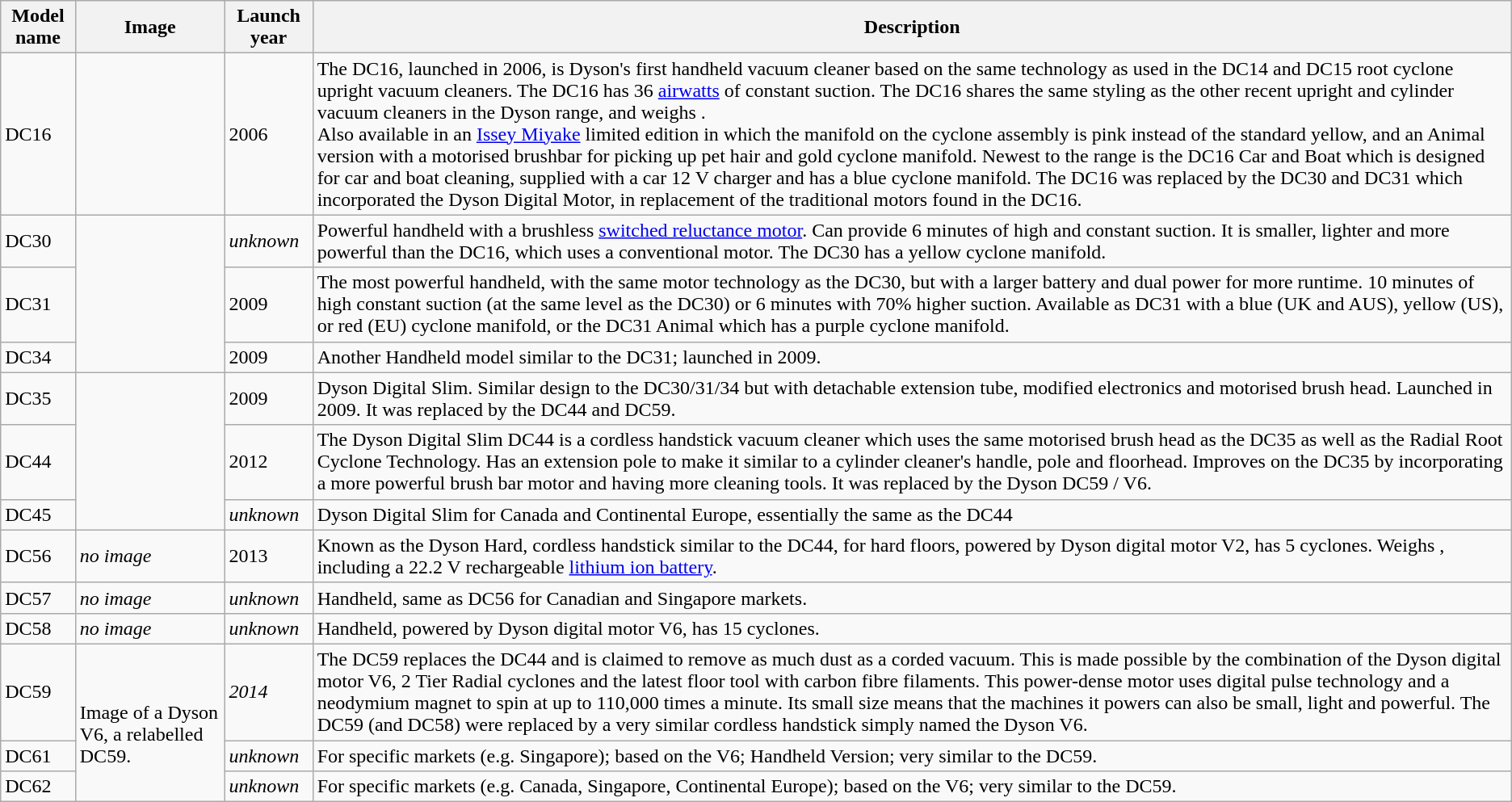<table class="wikitable">
<tr>
<th>Model name</th>
<th>Image</th>
<th>Launch year</th>
<th>Description</th>
</tr>
<tr>
<td>DC16</td>
<td></td>
<td>2006</td>
<td>The DC16, launched in 2006, is Dyson's first handheld vacuum cleaner based on the same technology as used in the DC14 and DC15 root cyclone upright vacuum cleaners. The DC16 has 36 <a href='#'>airwatts</a> of constant suction. The DC16 shares the same styling as the other recent upright and cylinder vacuum cleaners in the Dyson range, and weighs .<br>Also available in an <a href='#'>Issey Miyake</a> limited edition in which the manifold on the cyclone assembly is pink instead of the standard yellow, and an Animal version with a motorised brushbar for picking up pet hair and gold cyclone manifold. Newest to the range is the DC16 Car and Boat which is designed for car and boat cleaning, supplied with a car 12 V charger and has a blue cyclone manifold. The DC16 was replaced by the DC30 and DC31 which incorporated the Dyson Digital Motor, in replacement of the traditional motors found in the DC16.</td>
</tr>
<tr>
<td>DC30</td>
<td rowspan="3"></td>
<td><em>unknown</em></td>
<td>Powerful handheld with a brushless <a href='#'>switched reluctance motor</a>. Can provide 6 minutes of high and constant suction. It is smaller, lighter and more powerful than the DC16, which uses a conventional motor. The DC30 has a yellow cyclone manifold.</td>
</tr>
<tr>
<td>DC31</td>
<td>2009</td>
<td>The most powerful handheld, with the same motor technology as the DC30, but with a larger battery and dual power for more runtime. 10 minutes of high constant suction (at the same level as the DC30) or 6 minutes with 70% higher suction. Available as DC31 with a blue (UK and AUS), yellow (US), or red (EU) cyclone manifold, or the DC31 Animal which has a purple cyclone manifold.</td>
</tr>
<tr>
<td>DC34</td>
<td>2009</td>
<td>Another Handheld model similar to the DC31; launched in 2009.</td>
</tr>
<tr>
<td>DC35</td>
<td rowspan="3"></td>
<td>2009</td>
<td>Dyson Digital Slim. Similar design to the DC30/31/34 but with detachable extension tube, modified electronics and motorised brush head. Launched in 2009. It was replaced by the DC44 and DC59.</td>
</tr>
<tr>
<td>DC44</td>
<td>2012</td>
<td>The Dyson Digital Slim DC44 is a cordless handstick vacuum cleaner which uses the same motorised brush head as the DC35 as well as the Radial Root Cyclone Technology. Has an extension pole to make it similar to a cylinder cleaner's handle, pole and floorhead. Improves on the DC35 by incorporating a more powerful brush bar motor and having more cleaning tools. It was replaced by the Dyson DC59 / V6.</td>
</tr>
<tr>
<td>DC45</td>
<td><em>unknown</em></td>
<td>Dyson Digital Slim for Canada and Continental Europe, essentially the same as the DC44</td>
</tr>
<tr>
<td>DC56</td>
<td><em>no image</em></td>
<td>2013</td>
<td>Known as the Dyson Hard, cordless handstick similar to the DC44, for hard floors, powered by Dyson digital motor V2, has 5 cyclones. Weighs , including a 22.2 V rechargeable <a href='#'>lithium ion battery</a>.</td>
</tr>
<tr>
<td>DC57</td>
<td><em>no image</em></td>
<td><em>unknown</em></td>
<td>Handheld, same as DC56 for Canadian and Singapore markets.</td>
</tr>
<tr>
<td>DC58</td>
<td><em>no image</em></td>
<td><em>unknown</em></td>
<td>Handheld, powered by Dyson digital motor V6, has 15 cyclones.</td>
</tr>
<tr>
<td>DC59</td>
<td rowspan="3"><br>Image of a Dyson V6, a relabelled DC59.</td>
<td><em>2014</em></td>
<td>The DC59 replaces the DC44 and is claimed to remove as much dust as a corded vacuum. This is made possible by the combination of the Dyson digital motor V6, 2 Tier Radial cyclones and the latest floor tool with carbon fibre filaments. This power-dense motor uses digital pulse technology and a neodymium magnet to spin at up to 110,000 times a minute. Its small size means that the machines it powers can also be small, light and powerful. The DC59 (and DC58) were replaced by a very similar cordless handstick simply named the Dyson V6.</td>
</tr>
<tr>
<td>DC61</td>
<td><em>unknown</em></td>
<td>For specific markets (e.g. Singapore); based on the V6; Handheld Version; very similar to the DC59.</td>
</tr>
<tr>
<td>DC62</td>
<td><em>unknown</em></td>
<td>For specific markets (e.g. Canada, Singapore, Continental Europe); based on the V6; very similar to the DC59.</td>
</tr>
</table>
